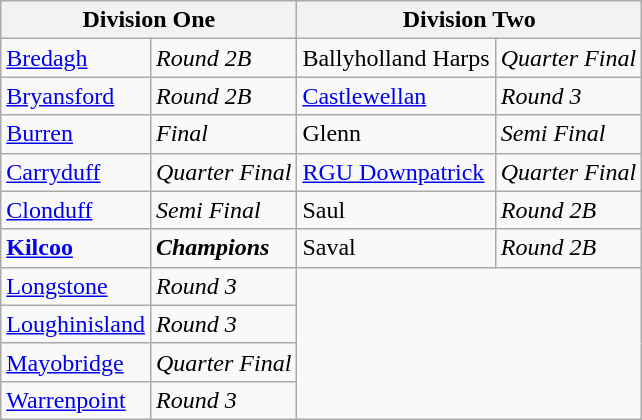<table class="wikitable">
<tr>
<th colspan=2><strong>Division One</strong></th>
<th colspan=2><strong>Division Two</strong></th>
</tr>
<tr>
<td> <a href='#'>Bredagh</a></td>
<td><em>Round 2B</em></td>
<td> Ballyholland Harps</td>
<td><em>Quarter Final</em></td>
</tr>
<tr>
<td> <a href='#'>Bryansford</a></td>
<td><em>Round 2B</em></td>
<td> <a href='#'>Castlewellan</a></td>
<td><em>Round 3</em></td>
</tr>
<tr>
<td> <a href='#'>Burren</a></td>
<td><em>Final</em></td>
<td> Glenn</td>
<td><em>Semi Final</em></td>
</tr>
<tr>
<td> <a href='#'>Carryduff</a></td>
<td><em>Quarter Final</em></td>
<td> <a href='#'>RGU Downpatrick</a></td>
<td><em>Quarter Final</em></td>
</tr>
<tr>
<td> <a href='#'>Clonduff</a></td>
<td><em>Semi Final</em></td>
<td> Saul</td>
<td><em>Round 2B</em></td>
</tr>
<tr>
<td> <strong><a href='#'>Kilcoo</a></strong></td>
<td><strong> <em>Champions</em> </strong></td>
<td> Saval</td>
<td><em>Round 2B</em></td>
</tr>
<tr>
<td> <a href='#'>Longstone</a></td>
<td><em>Round 3</em></td>
</tr>
<tr>
<td> <a href='#'>Loughinisland</a></td>
<td><em>Round 3</em></td>
</tr>
<tr>
<td> <a href='#'>Mayobridge</a></td>
<td><em>Quarter Final</em></td>
</tr>
<tr>
<td> <a href='#'>Warrenpoint</a></td>
<td><em>Round 3</em></td>
</tr>
</table>
